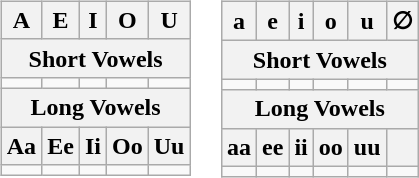<table>
<tr style="vertical-align: top;">
<td><br><table class="wikitable" style="text-align:center;">
<tr>
<th>A</th>
<th>E</th>
<th>I</th>
<th>O</th>
<th>U</th>
</tr>
<tr>
<th colspan="5">Short Vowels</th>
</tr>
<tr dir="rtl">
<td><span></span></td>
<td><span></span></td>
<td><span></span></td>
<td><span></span></td>
<td><span></span></td>
</tr>
<tr>
<th colspan="5">Long Vowels</th>
</tr>
<tr>
<th>Aa</th>
<th>Ee</th>
<th>Ii</th>
<th>Oo</th>
<th>Uu</th>
</tr>
<tr dir="rtl">
<td><span></span></td>
<td><span></span></td>
<td><span></span></td>
<td><span></span></td>
<td><span></span></td>
</tr>
</table>
</td>
<td><br><table class="wikitable" style="text-align:center;">
<tr>
<th>a</th>
<th>e</th>
<th>i</th>
<th>o</th>
<th>u</th>
<th>∅</th>
</tr>
<tr>
<th colspan="6">Short Vowels</th>
</tr>
<tr dir="rtl">
<td><span></span></td>
<td><span></span></td>
<td><span></span></td>
<td><span></span></td>
<td><span></span></td>
<td><span></span></td>
</tr>
<tr>
<th colspan="6">Long Vowels</th>
</tr>
<tr>
<th>aa</th>
<th>ee</th>
<th>ii</th>
<th>oo</th>
<th>uu</th>
<th></th>
</tr>
<tr dir="rtl">
<td><span></span></td>
<td><span></span></td>
<td><span></span></td>
<td><span></span></td>
<td><span></span></td>
</tr>
</table>
</td>
</tr>
</table>
